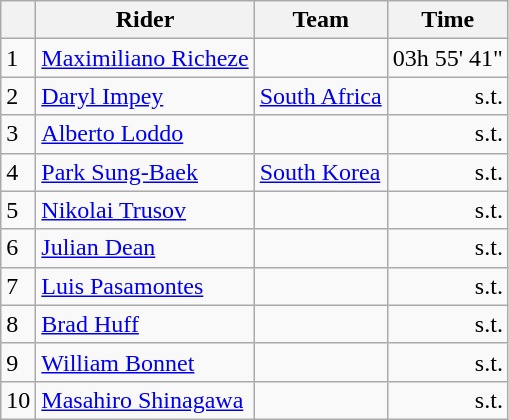<table class=wikitable>
<tr>
<th></th>
<th>Rider</th>
<th>Team</th>
<th>Time</th>
</tr>
<tr>
<td>1</td>
<td> <a href='#'>Maximiliano Richeze</a> </td>
<td></td>
<td align=right>03h 55' 41"</td>
</tr>
<tr>
<td>2</td>
<td> <a href='#'>Daryl Impey</a></td>
<td><a href='#'>South Africa</a></td>
<td align=right>s.t.</td>
</tr>
<tr>
<td>3</td>
<td> <a href='#'>Alberto Loddo</a></td>
<td></td>
<td align=right>s.t.</td>
</tr>
<tr>
<td>4</td>
<td> <a href='#'>Park Sung-Baek</a></td>
<td><a href='#'>South Korea</a></td>
<td align=right>s.t.</td>
</tr>
<tr>
<td>5</td>
<td> <a href='#'>Nikolai Trusov</a></td>
<td></td>
<td align=right>s.t.</td>
</tr>
<tr>
<td>6</td>
<td> <a href='#'>Julian Dean</a></td>
<td></td>
<td align=right>s.t.</td>
</tr>
<tr>
<td>7</td>
<td> <a href='#'>Luis Pasamontes</a></td>
<td></td>
<td align=right>s.t.</td>
</tr>
<tr>
<td>8</td>
<td> <a href='#'>Brad Huff</a></td>
<td></td>
<td align=right>s.t.</td>
</tr>
<tr>
<td>9</td>
<td> <a href='#'>William Bonnet</a></td>
<td></td>
<td align=right>s.t.</td>
</tr>
<tr>
<td>10</td>
<td> <a href='#'>Masahiro Shinagawa</a></td>
<td></td>
<td align=right>s.t.</td>
</tr>
</table>
